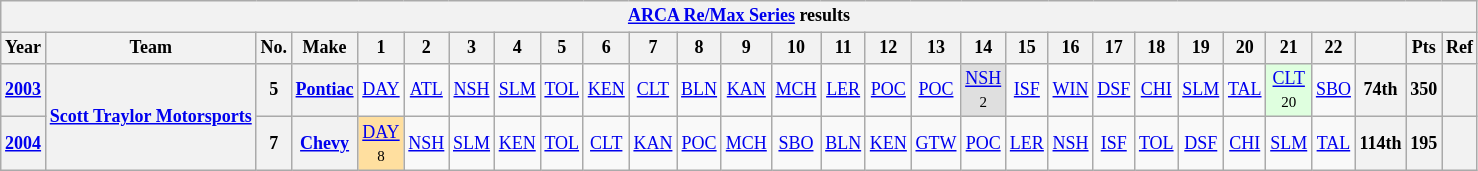<table class="wikitable" style="text-align:center; font-size:75%">
<tr>
<th colspan=45><a href='#'>ARCA Re/Max Series</a> results</th>
</tr>
<tr>
<th>Year</th>
<th>Team</th>
<th>No.</th>
<th>Make</th>
<th>1</th>
<th>2</th>
<th>3</th>
<th>4</th>
<th>5</th>
<th>6</th>
<th>7</th>
<th>8</th>
<th>9</th>
<th>10</th>
<th>11</th>
<th>12</th>
<th>13</th>
<th>14</th>
<th>15</th>
<th>16</th>
<th>17</th>
<th>18</th>
<th>19</th>
<th>20</th>
<th>21</th>
<th>22</th>
<th></th>
<th>Pts</th>
<th>Ref</th>
</tr>
<tr>
<th><a href='#'>2003</a></th>
<th rowspan=2><a href='#'>Scott Traylor Motorsports</a></th>
<th>5</th>
<th><a href='#'>Pontiac</a></th>
<td><a href='#'>DAY</a></td>
<td><a href='#'>ATL</a></td>
<td><a href='#'>NSH</a></td>
<td><a href='#'>SLM</a></td>
<td><a href='#'>TOL</a></td>
<td><a href='#'>KEN</a></td>
<td><a href='#'>CLT</a></td>
<td><a href='#'>BLN</a></td>
<td><a href='#'>KAN</a></td>
<td><a href='#'>MCH</a></td>
<td><a href='#'>LER</a></td>
<td><a href='#'>POC</a></td>
<td><a href='#'>POC</a></td>
<td style="background:#DFDFDF;"><a href='#'>NSH</a><br><small>2</small></td>
<td><a href='#'>ISF</a></td>
<td><a href='#'>WIN</a></td>
<td><a href='#'>DSF</a></td>
<td><a href='#'>CHI</a></td>
<td><a href='#'>SLM</a></td>
<td><a href='#'>TAL</a></td>
<td style="background:#DFFFDF;"><a href='#'>CLT</a><br><small>20</small></td>
<td><a href='#'>SBO</a></td>
<th>74th</th>
<th>350</th>
<th></th>
</tr>
<tr>
<th><a href='#'>2004</a></th>
<th>7</th>
<th><a href='#'>Chevy</a></th>
<td style="background:#FFDF9F;"><a href='#'>DAY</a><br><small>8</small></td>
<td><a href='#'>NSH</a></td>
<td><a href='#'>SLM</a></td>
<td><a href='#'>KEN</a></td>
<td><a href='#'>TOL</a></td>
<td><a href='#'>CLT</a></td>
<td><a href='#'>KAN</a></td>
<td><a href='#'>POC</a></td>
<td><a href='#'>MCH</a></td>
<td><a href='#'>SBO</a></td>
<td><a href='#'>BLN</a></td>
<td><a href='#'>KEN</a></td>
<td><a href='#'>GTW</a></td>
<td><a href='#'>POC</a></td>
<td><a href='#'>LER</a></td>
<td><a href='#'>NSH</a></td>
<td><a href='#'>ISF</a></td>
<td><a href='#'>TOL</a></td>
<td><a href='#'>DSF</a></td>
<td><a href='#'>CHI</a></td>
<td><a href='#'>SLM</a></td>
<td><a href='#'>TAL</a></td>
<th>114th</th>
<th>195</th>
<th></th>
</tr>
</table>
